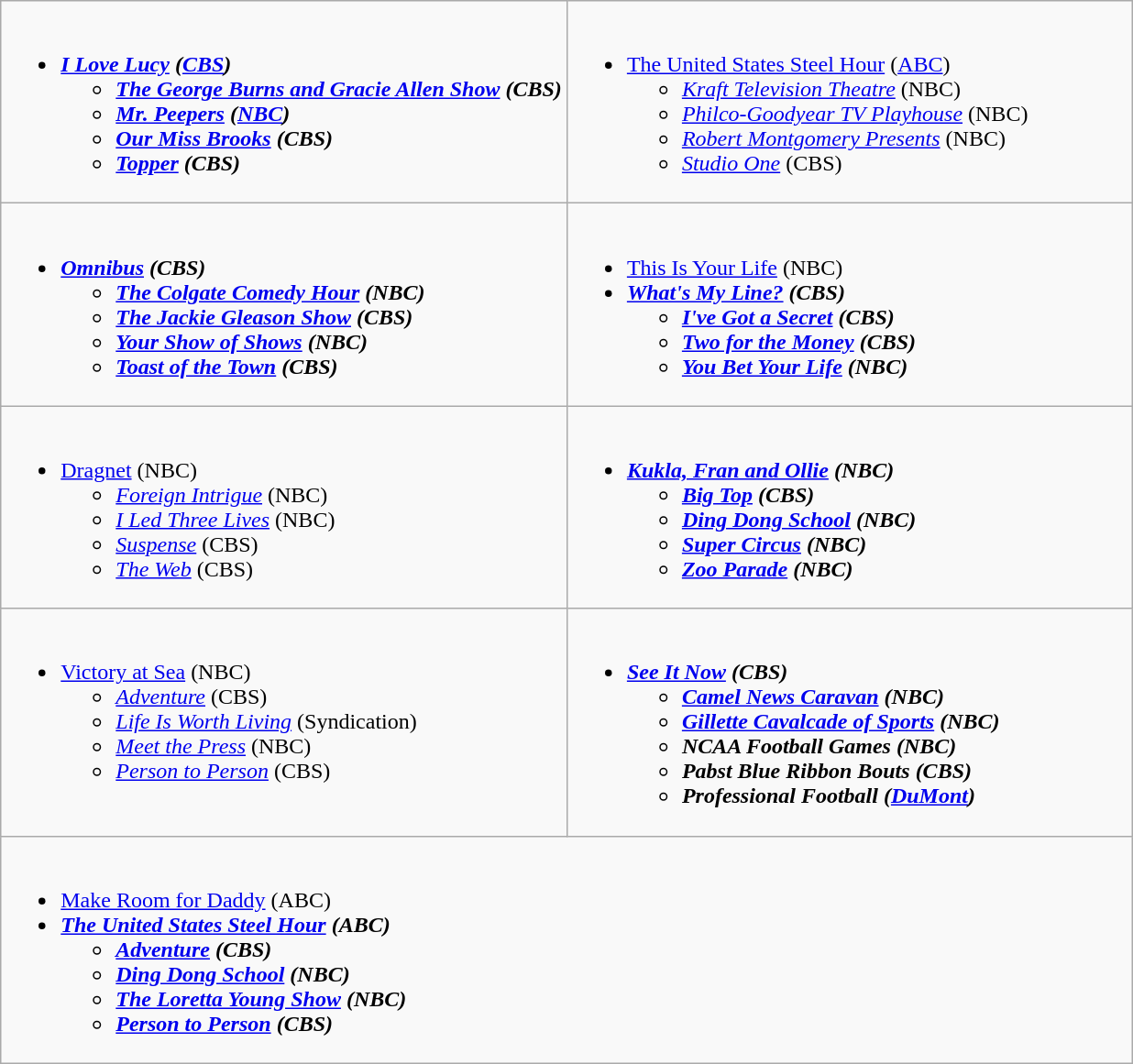<table class="wikitable">
<tr>
<td style="vertical-align:top;" width="50%"><br><ul><li><strong><em><a href='#'>I Love Lucy</a><em> (<a href='#'>CBS</a>)<strong><ul><li></em><a href='#'>The George Burns and Gracie Allen Show</a><em> (CBS)</li><li></em><a href='#'>Mr. Peepers</a><em> (<a href='#'>NBC</a>)</li><li></em><a href='#'>Our Miss Brooks</a><em> (CBS)</li><li></em><a href='#'>Topper</a><em> (CBS)</li></ul></li></ul></td>
<td style="vertical-align:top;" width="50%"><br><ul><li></em></strong><a href='#'>The United States Steel Hour</a></em> (<a href='#'>ABC</a>)</strong><ul><li><em><a href='#'>Kraft Television Theatre</a></em> (NBC)</li><li><em><a href='#'>Philco-Goodyear TV Playhouse</a></em> (NBC)</li><li><em><a href='#'>Robert Montgomery Presents</a></em> (NBC)</li><li><em><a href='#'>Studio One</a></em> (CBS)</li></ul></li></ul></td>
</tr>
<tr>
<td style="vertical-align:top;" width="50%"><br><ul><li><strong><em><a href='#'>Omnibus</a><em> (CBS)<strong><ul><li></em><a href='#'>The Colgate Comedy Hour</a><em> (NBC)</li><li></em><a href='#'>The Jackie Gleason Show</a><em> (CBS)</li><li></em><a href='#'>Your Show of Shows</a><em> (NBC)</li><li></em><a href='#'>Toast of the Town</a><em> (CBS)</li></ul></li></ul></td>
<td style="vertical-align:top;" width="50%"><br><ul><li></em></strong><a href='#'>This Is Your Life</a></em> (NBC)</strong></li><li><strong><em><a href='#'>What's My Line?</a><em> (CBS)<strong><ul><li></em><a href='#'>I've Got a Secret</a><em> (CBS)</li><li></em><a href='#'>Two for the Money</a><em> (CBS)</li><li></em><a href='#'>You Bet Your Life</a><em> (NBC)</li></ul></li></ul></td>
</tr>
<tr>
<td style="vertical-align:top;" width="50%"><br><ul><li></em></strong><a href='#'>Dragnet</a></em> (NBC)</strong><ul><li><em><a href='#'>Foreign Intrigue</a></em> (NBC)</li><li><em><a href='#'>I Led Three Lives</a></em> (NBC)</li><li><em><a href='#'>Suspense</a></em> (CBS)</li><li><em><a href='#'>The Web</a></em> (CBS)</li></ul></li></ul></td>
<td style="vertical-align:top;" width="50%"><br><ul><li><strong><em><a href='#'>Kukla, Fran and Ollie</a><em> (NBC)<strong><ul><li></em><a href='#'>Big Top</a><em> (CBS)</li><li></em><a href='#'>Ding Dong School</a><em> (NBC)</li><li></em><a href='#'>Super Circus</a><em> (NBC)</li><li></em><a href='#'>Zoo Parade</a><em> (NBC)</li></ul></li></ul></td>
</tr>
<tr>
<td style="vertical-align:top;" width="50%"><br><ul><li></em></strong><a href='#'>Victory at Sea</a></em> (NBC)</strong><ul><li><em><a href='#'>Adventure</a></em> (CBS)</li><li><em><a href='#'>Life Is Worth Living</a></em> (Syndication)</li><li><em><a href='#'>Meet the Press</a></em> (NBC)</li><li><em><a href='#'>Person to Person</a></em> (CBS)</li></ul></li></ul></td>
<td style="vertical-align:top;" width="50%"><br><ul><li><strong><em><a href='#'>See It Now</a><em> (CBS)<strong><ul><li></em><a href='#'>Camel News Caravan</a><em> (NBC)</li><li></em><a href='#'>Gillette Cavalcade of Sports</a><em> (NBC)</li><li></em>NCAA Football Games<em> (NBC)</li><li></em>Pabst Blue Ribbon Bouts<em> (CBS)</li><li></em>Professional Football<em> (<a href='#'>DuMont</a>)</li></ul></li></ul></td>
</tr>
<tr>
<td style="vertical-align:top;" width="50%" colspan="2"><br><ul><li></em></strong><a href='#'>Make Room for Daddy</a></em> (ABC)</strong></li><li><strong><em><a href='#'>The United States Steel Hour</a><em> (ABC)<strong><ul><li></em><a href='#'>Adventure</a><em> (CBS)</li><li></em><a href='#'>Ding Dong School</a><em> (NBC)</li><li></em><a href='#'>The Loretta Young Show</a><em> (NBC)</li><li></em><a href='#'>Person to Person</a><em> (CBS)</li></ul></li></ul></td>
</tr>
</table>
